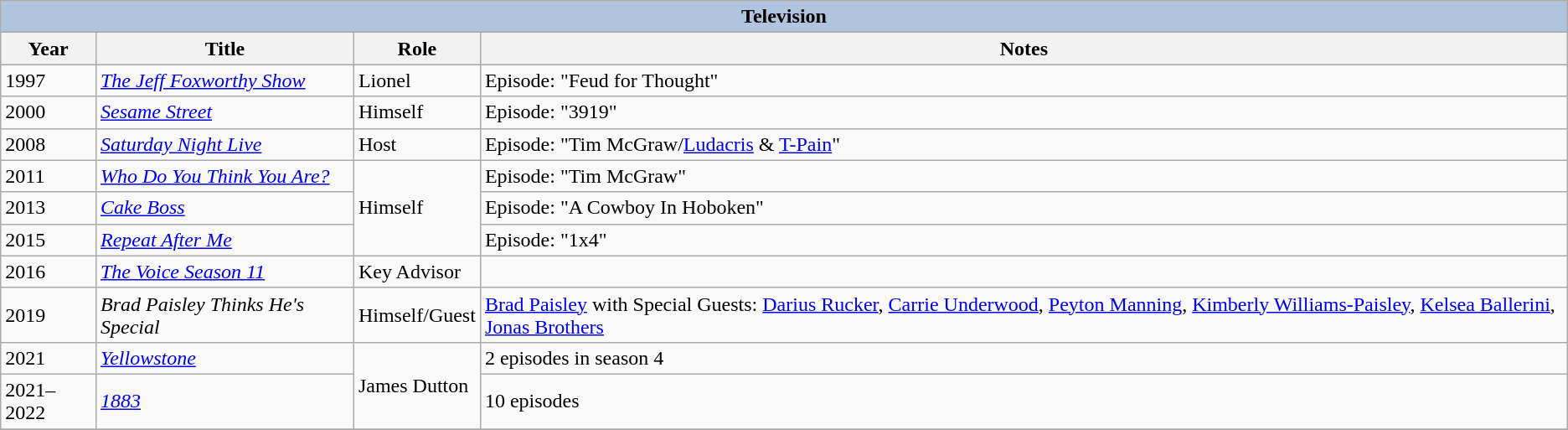<table class="wikitable sortable">
<tr style="background:#ccc; text-align:center;">
<th colspan="4" style="background: LightSteelBlue;">Television</th>
</tr>
<tr style="background:#ccc; text-align:center;">
<th>Year</th>
<th>Title</th>
<th>Role</th>
<th>Notes</th>
</tr>
<tr>
<td>1997</td>
<td><em><a href='#'>The Jeff Foxworthy Show</a></em></td>
<td>Lionel</td>
<td>Episode: "Feud for Thought"</td>
</tr>
<tr>
<td>2000</td>
<td><em><a href='#'>Sesame Street</a></em></td>
<td>Himself</td>
<td>Episode: "3919"</td>
</tr>
<tr>
<td>2008</td>
<td><em><a href='#'>Saturday Night Live</a></em></td>
<td>Host</td>
<td>Episode: "Tim McGraw/<a href='#'>Ludacris</a> & <a href='#'>T-Pain</a>"</td>
</tr>
<tr>
<td>2011</td>
<td><em><a href='#'>Who Do You Think You Are?</a></em></td>
<td rowspan=3>Himself</td>
<td>Episode: "Tim McGraw"</td>
</tr>
<tr>
<td>2013</td>
<td><em><a href='#'>Cake Boss</a></em></td>
<td>Episode: "A Cowboy In Hoboken"</td>
</tr>
<tr>
<td>2015</td>
<td><em><a href='#'>Repeat After Me</a></em></td>
<td>Episode: "1x4"</td>
</tr>
<tr>
<td>2016</td>
<td><em><a href='#'>The Voice Season 11</a></em></td>
<td>Key Advisor</td>
<td></td>
</tr>
<tr>
<td>2019</td>
<td><em>Brad Paisley Thinks He's Special</em></td>
<td>Himself/Guest</td>
<td><a href='#'>Brad Paisley</a> with Special Guests: <a href='#'>Darius Rucker</a>, <a href='#'>Carrie Underwood</a>, <a href='#'>Peyton Manning</a>, <a href='#'>Kimberly Williams-Paisley</a>, <a href='#'>Kelsea Ballerini</a>, <a href='#'>Jonas Brothers</a></td>
</tr>
<tr>
<td>2021</td>
<td><em><a href='#'>Yellowstone</a></em></td>
<td rowspan=2>James Dutton</td>
<td>2 episodes in season 4</td>
</tr>
<tr>
<td>2021–2022</td>
<td><em><a href='#'>1883</a></em></td>
<td>10 episodes</td>
</tr>
<tr>
</tr>
</table>
